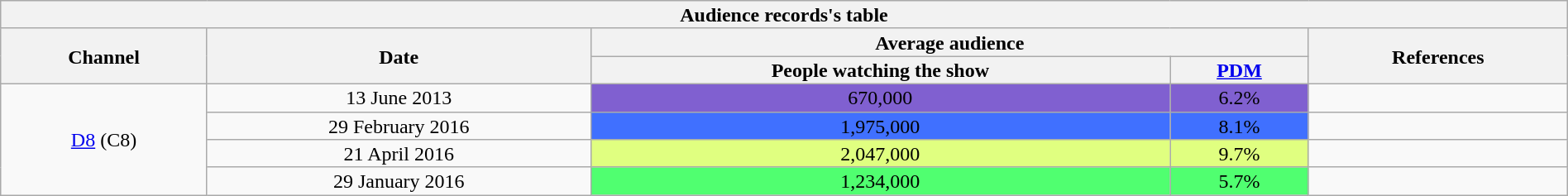<table class="wikitable" style="margin:1em auto; text-align:center; line-height:15px;" width=100%>
<tr>
<th colspan="5">Audience records's table</th>
</tr>
<tr>
<th rowspan="2">Channel</th>
<th rowspan="2">Date</th>
<th colspan="2">Average audience</th>
<th rowspan="2">References</th>
</tr>
<tr>
<th>People watching the show</th>
<th><a href='#'>PDM</a></th>
</tr>
<tr>
<td rowspan="4"><a href='#'>D8</a> (C8)</td>
<td>13 June 2013</td>
<td bgcolor="#8060D0">670,000</td>
<td bgcolor="#8060D0">6.2%</td>
<td></td>
</tr>
<tr>
<td>29 February 2016</td>
<td bgcolor="#4070FF">1,975,000</td>
<td bgcolor="#4070FF">8.1%</td>
<td></td>
</tr>
<tr>
<td>21 April 2016</td>
<td bgcolor="#E0FF80">2,047,000</td>
<td bgcolor="#E0FF80">9.7%</td>
<td></td>
</tr>
<tr>
<td>29 January 2016</td>
<td bgcolor="#50FF70">1,234,000</td>
<td bgcolor="#50FF70">5.7%</td>
<td></td>
</tr>
</table>
